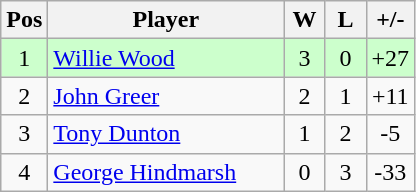<table class="wikitable" style="font-size: 100%">
<tr>
<th width=20>Pos</th>
<th width=150>Player</th>
<th width=20>W</th>
<th width=20>L</th>
<th width=20>+/-</th>
</tr>
<tr align=center style="background: #ccffcc;">
<td>1</td>
<td align="left"> <a href='#'>Willie Wood</a></td>
<td>3</td>
<td>0</td>
<td>+27</td>
</tr>
<tr align=center>
<td>2</td>
<td align="left"> <a href='#'>John Greer</a></td>
<td>2</td>
<td>1</td>
<td>+11</td>
</tr>
<tr align=center>
<td>3</td>
<td align="left"> <a href='#'>Tony Dunton</a></td>
<td>1</td>
<td>2</td>
<td>-5</td>
</tr>
<tr align=center>
<td>4</td>
<td align="left"> <a href='#'>George Hindmarsh</a></td>
<td>0</td>
<td>3</td>
<td>-33</td>
</tr>
</table>
